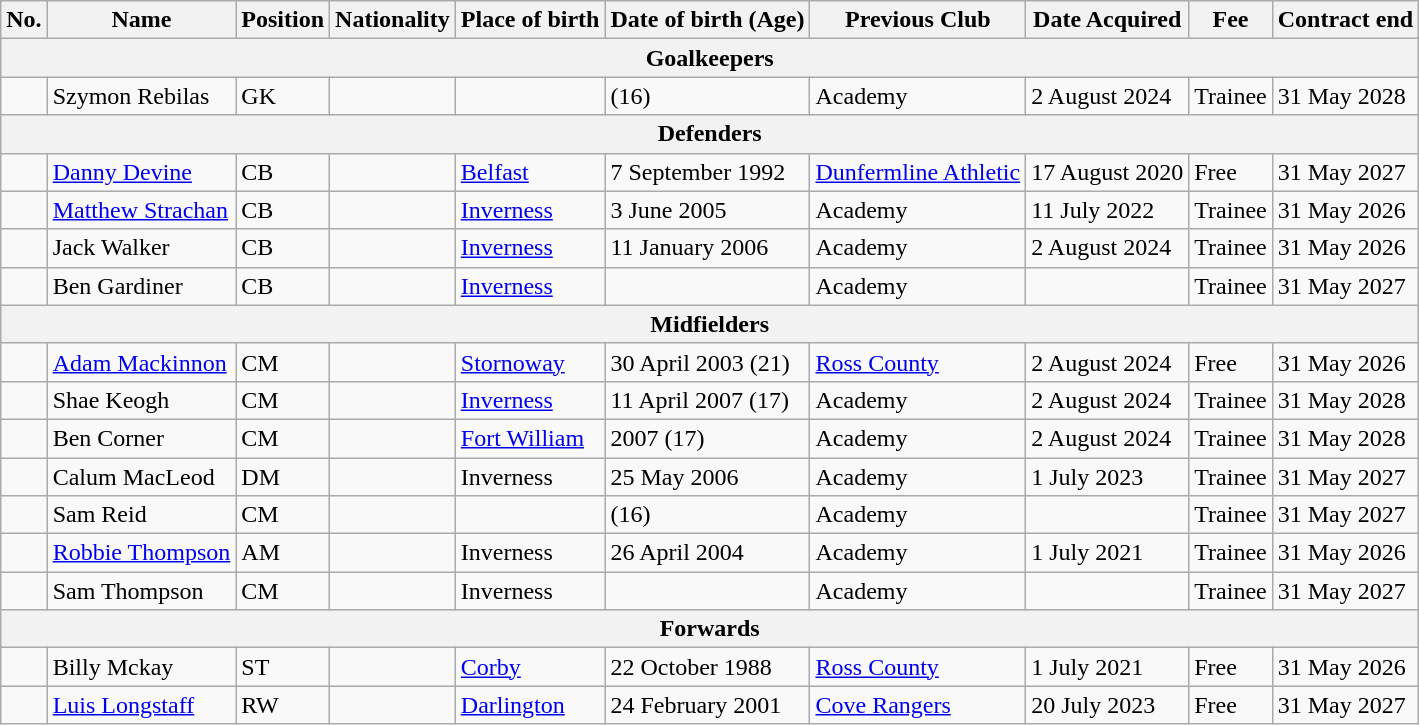<table class="wikitable">
<tr>
<th>No.</th>
<th>Name</th>
<th>Position</th>
<th>Nationality</th>
<th>Place of birth</th>
<th>Date of birth (Age)</th>
<th>Previous Club</th>
<th>Date Acquired</th>
<th>Fee</th>
<th>Contract end</th>
</tr>
<tr>
<th colspan="10">Goalkeepers</th>
</tr>
<tr>
<td></td>
<td>Szymon Rebilas</td>
<td>GK</td>
<td></td>
<td></td>
<td>(16)</td>
<td>Academy</td>
<td>2 August 2024</td>
<td>Trainee</td>
<td>31 May 2028</td>
</tr>
<tr>
<th colspan="10">Defenders</th>
</tr>
<tr>
<td></td>
<td><a href='#'>Danny Devine</a></td>
<td>CB</td>
<td></td>
<td><a href='#'>Belfast</a></td>
<td>7 September 1992</td>
<td> <a href='#'>Dunfermline Athletic</a></td>
<td>17 August 2020</td>
<td>Free</td>
<td>31 May 2027</td>
</tr>
<tr>
<td></td>
<td><a href='#'>Matthew Strachan</a></td>
<td>CB</td>
<td></td>
<td><a href='#'>Inverness</a></td>
<td>3 June 2005</td>
<td>Academy</td>
<td>11 July 2022</td>
<td>Trainee</td>
<td>31 May 2026</td>
</tr>
<tr>
<td></td>
<td>Jack Walker</td>
<td>CB</td>
<td></td>
<td><a href='#'>Inverness</a></td>
<td>11 January 2006</td>
<td>Academy</td>
<td>2 August 2024</td>
<td>Trainee</td>
<td>31 May 2026</td>
</tr>
<tr>
<td></td>
<td>Ben Gardiner</td>
<td>CB</td>
<td></td>
<td><a href='#'>Inverness</a></td>
<td></td>
<td>Academy</td>
<td></td>
<td>Trainee</td>
<td>31 May 2027</td>
</tr>
<tr>
<th colspan="10">Midfielders</th>
</tr>
<tr>
<td></td>
<td><a href='#'>Adam Mackinnon</a></td>
<td>CM</td>
<td></td>
<td><a href='#'>Stornoway</a></td>
<td>30 April 2003 (21)</td>
<td> <a href='#'>Ross County</a></td>
<td>2 August 2024</td>
<td>Free</td>
<td>31 May 2026</td>
</tr>
<tr>
<td></td>
<td>Shae Keogh</td>
<td>CM</td>
<td></td>
<td><a href='#'>Inverness</a></td>
<td>11 April 2007 (17)</td>
<td>Academy</td>
<td>2 August 2024</td>
<td>Trainee</td>
<td>31 May 2028</td>
</tr>
<tr>
<td></td>
<td>Ben Corner</td>
<td>CM</td>
<td></td>
<td><a href='#'>Fort William</a></td>
<td>2007 (17)</td>
<td>Academy</td>
<td>2 August 2024</td>
<td>Trainee</td>
<td>31 May 2028</td>
</tr>
<tr>
<td></td>
<td>Calum MacLeod</td>
<td>DM</td>
<td></td>
<td>Inverness</td>
<td>25 May 2006</td>
<td>Academy</td>
<td>1 July 2023</td>
<td>Trainee</td>
<td>31 May 2027</td>
</tr>
<tr>
<td></td>
<td>Sam Reid</td>
<td>CM</td>
<td></td>
<td></td>
<td>(16)</td>
<td>Academy</td>
<td></td>
<td>Trainee</td>
<td>31 May 2027</td>
</tr>
<tr>
<td></td>
<td><a href='#'>Robbie Thompson</a></td>
<td>AM</td>
<td></td>
<td>Inverness</td>
<td>26 April 2004</td>
<td>Academy</td>
<td>1 July 2021</td>
<td>Trainee</td>
<td>31 May 2026</td>
</tr>
<tr>
<td></td>
<td>Sam Thompson</td>
<td>CM</td>
<td></td>
<td>Inverness</td>
<td></td>
<td>Academy</td>
<td></td>
<td>Trainee</td>
<td>31 May 2027</td>
</tr>
<tr>
<th colspan="10">Forwards</th>
</tr>
<tr>
<td></td>
<td>Billy Mckay</td>
<td>ST</td>
<td></td>
<td> <a href='#'>Corby</a></td>
<td>22 October 1988</td>
<td> <a href='#'>Ross County</a></td>
<td>1 July 2021</td>
<td>Free</td>
<td>31 May 2026</td>
</tr>
<tr>
<td></td>
<td><a href='#'>Luis Longstaff</a></td>
<td>RW</td>
<td></td>
<td><a href='#'>Darlington</a></td>
<td>24 February 2001</td>
<td> <a href='#'>Cove Rangers</a></td>
<td>20 July 2023</td>
<td>Free</td>
<td>31 May 2027</td>
</tr>
</table>
